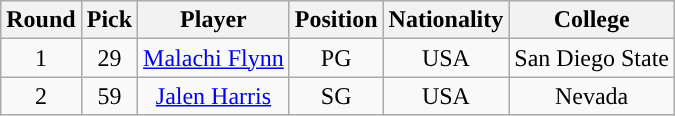<table class="wikitable sortable sortable">
<tr>
<th>Round</th>
<th>Pick</th>
<th>Player</th>
<th>Position</th>
<th>Nationality</th>
<th>College</th>
</tr>
<tr style="text-align: center">
<td>1</td>
<td>29</td>
<td><a href='#'>Malachi Flynn</a></td>
<td>PG</td>
<td>USA</td>
<td>San Diego State</td>
</tr>
<tr style="text-align: center">
<td>2</td>
<td>59</td>
<td><a href='#'>Jalen Harris</a></td>
<td>SG</td>
<td>USA</td>
<td>Nevada</td>
</tr>
</table>
